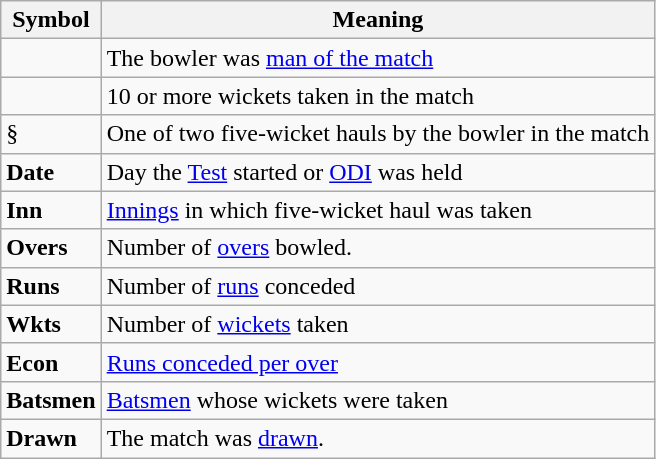<table class="wikitable" border="1">
<tr>
<th>Symbol</th>
<th>Meaning</th>
</tr>
<tr>
<td></td>
<td>The bowler was <a href='#'>man of the match</a></td>
</tr>
<tr>
<td></td>
<td>10 or more wickets taken in the match</td>
</tr>
<tr>
<td>§</td>
<td>One of two five-wicket hauls by the bowler in the match</td>
</tr>
<tr>
<td><strong>Date</strong></td>
<td>Day the <a href='#'>Test</a> started or <a href='#'>ODI</a> was held</td>
</tr>
<tr>
<td><strong>Inn</strong></td>
<td><a href='#'>Innings</a> in which five-wicket haul was taken</td>
</tr>
<tr>
<td><strong>Overs</strong></td>
<td>Number of <a href='#'>overs</a> bowled.</td>
</tr>
<tr>
<td><strong>Runs</strong></td>
<td>Number of <a href='#'>runs</a> conceded</td>
</tr>
<tr>
<td><strong>Wkts</strong></td>
<td>Number of <a href='#'>wickets</a> taken</td>
</tr>
<tr>
<td><strong>Econ</strong></td>
<td><a href='#'>Runs conceded per over</a></td>
</tr>
<tr>
<td><strong>Batsmen</strong></td>
<td><a href='#'>Batsmen</a> whose wickets were taken</td>
</tr>
<tr>
<td><strong>Drawn</strong></td>
<td>The match was <a href='#'>drawn</a>.</td>
</tr>
</table>
